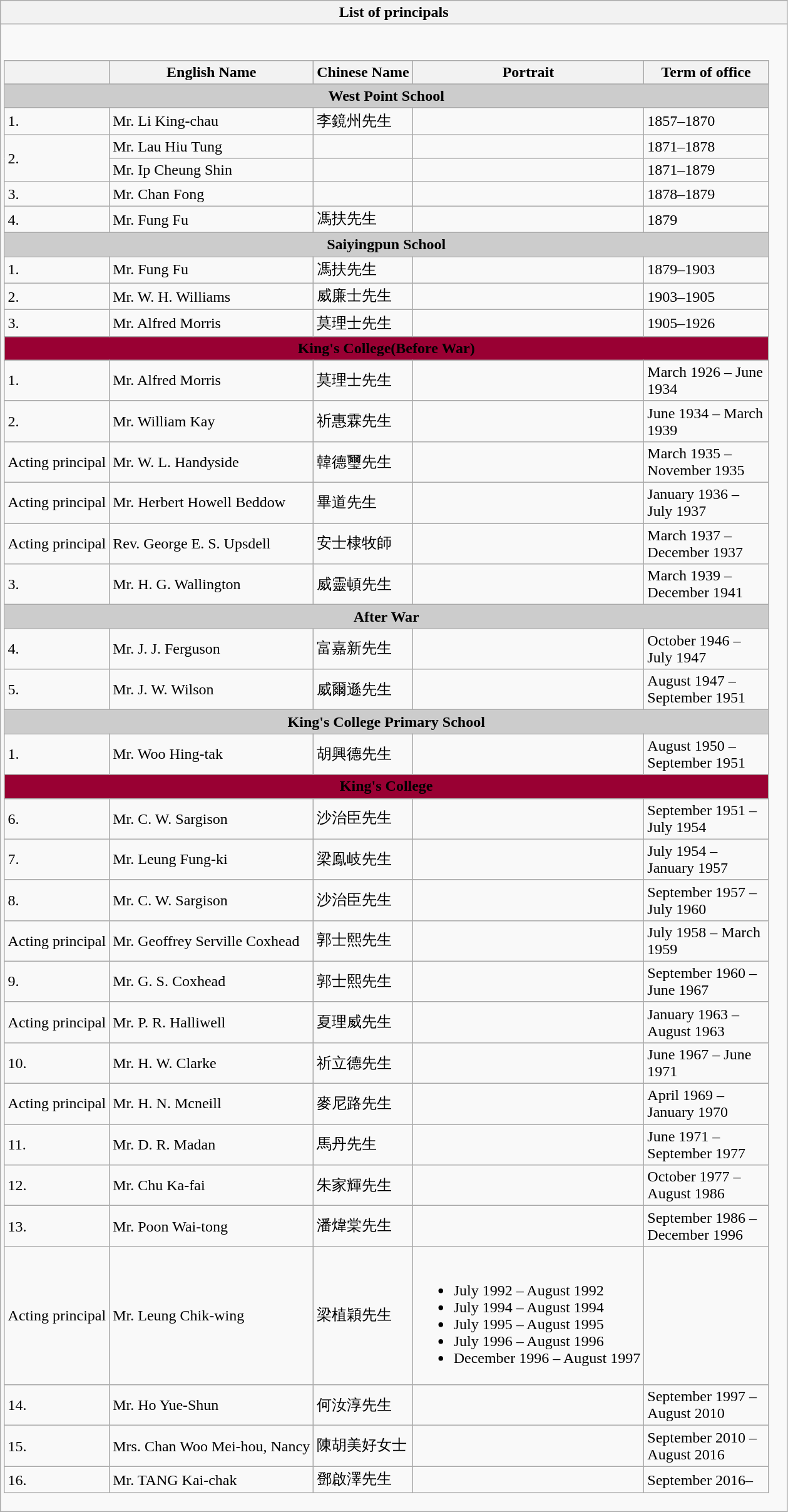<table class="wikitable mw-collapsible mw-collapsed">
<tr>
<th>List of principals</th>
</tr>
<tr>
<td><br><table class="wikitable">
<tr>
<th></th>
<th>English Name</th>
<th>Chinese Name</th>
<th>Portrait</th>
<th scope="col" width="125">Term of office</th>
</tr>
<tr>
<td colspan="5" style="text-align:center" bgcolor="#CCCCCC"><strong>West Point School</strong></td>
</tr>
<tr>
<td>1.</td>
<td>Mr. Li King-chau</td>
<td>李鏡州先生</td>
<td></td>
<td>1857–1870</td>
</tr>
<tr>
<td rowspan="2">2.</td>
<td>Mr. Lau Hiu Tung</td>
<td></td>
<td></td>
<td>1871–1878</td>
</tr>
<tr>
<td>Mr. Ip Cheung Shin</td>
<td></td>
<td></td>
<td>1871–1879</td>
</tr>
<tr>
<td>3.</td>
<td>Mr. Chan Fong</td>
<td></td>
<td></td>
<td>1878–1879</td>
</tr>
<tr>
<td>4.</td>
<td>Mr. Fung Fu</td>
<td>馮扶先生</td>
<td></td>
<td>1879</td>
</tr>
<tr>
<td colspan="5" style="text-align:center" bgcolor="#CCCCCC"><strong>Saiyingpun School</strong></td>
</tr>
<tr>
<td>1.</td>
<td>Mr. Fung Fu</td>
<td>馮扶先生</td>
<td></td>
<td>1879–1903</td>
</tr>
<tr>
<td>2.</td>
<td>Mr. W. H. Williams</td>
<td>威廉士先生</td>
<td></td>
<td>1903–1905</td>
</tr>
<tr>
<td>3.</td>
<td>Mr. Alfred Morris</td>
<td>莫理士先生</td>
<td></td>
<td>1905–1926</td>
</tr>
<tr>
<td colspan="5" style="text-align:center" bgcolor="#990033"><strong><span>King's College(Before War)</span></strong></td>
</tr>
<tr>
<td>1.</td>
<td>Mr. Alfred Morris</td>
<td>莫理士先生</td>
<td></td>
<td>March 1926 – June 1934</td>
</tr>
<tr>
<td>2.</td>
<td>Mr. William Kay</td>
<td>祈惠霖先生</td>
<td></td>
<td>June 1934 – March 1939</td>
</tr>
<tr>
<td>Acting principal</td>
<td>Mr. W. L. Handyside</td>
<td>韓德璽先生</td>
<td></td>
<td>March 1935 – November 1935</td>
</tr>
<tr>
<td>Acting principal</td>
<td>Mr. Herbert Howell Beddow</td>
<td>畢道先生</td>
<td></td>
<td>January 1936 – July 1937</td>
</tr>
<tr>
<td>Acting principal</td>
<td>Rev. George E. S. Upsdell</td>
<td>安士棣牧師</td>
<td></td>
<td>March 1937 – December 1937</td>
</tr>
<tr>
<td>3.</td>
<td>Mr. H. G. Wallington</td>
<td>威靈頓先生</td>
<td></td>
<td>March 1939 – December 1941</td>
</tr>
<tr>
<td colspan="5" style="text-align:center" bgcolor="#CCCCCC"><strong>After War</strong></td>
</tr>
<tr>
<td>4.</td>
<td>Mr. J. J. Ferguson</td>
<td>富嘉新先生</td>
<td></td>
<td>October 1946 – July 1947</td>
</tr>
<tr>
<td>5.</td>
<td>Mr. J. W. Wilson</td>
<td>威爾遜先生</td>
<td></td>
<td>August 1947 – September 1951</td>
</tr>
<tr>
<td colspan="5" style="text-align:center" bgcolor="#CCCCCC"><strong>King's College Primary School</strong></td>
</tr>
<tr>
<td>1.</td>
<td>Mr. Woo Hing-tak</td>
<td>胡興德先生</td>
<td></td>
<td>August 1950 – September 1951</td>
</tr>
<tr>
<td colspan="5" style="text-align:center" bgcolor="#990033"><strong><span>King's College</span></strong></td>
</tr>
<tr>
<td>6.</td>
<td>Mr. C. W. Sargison</td>
<td>沙治臣先生</td>
<td></td>
<td>September 1951 – July 1954</td>
</tr>
<tr>
<td>7.</td>
<td>Mr. Leung Fung-ki</td>
<td>梁鳯岐先生</td>
<td></td>
<td>July 1954 – January 1957</td>
</tr>
<tr>
<td>8.</td>
<td>Mr. C. W. Sargison</td>
<td>沙治臣先生</td>
<td></td>
<td>September 1957 – July 1960</td>
</tr>
<tr>
<td>Acting principal</td>
<td>Mr. Geoffrey Serville Coxhead</td>
<td>郭士熙先生</td>
<td></td>
<td>July 1958 – March 1959</td>
</tr>
<tr>
<td>9.</td>
<td>Mr. G. S. Coxhead</td>
<td>郭士熙先生</td>
<td></td>
<td>September 1960 – June 1967</td>
</tr>
<tr>
<td>Acting principal</td>
<td>Mr. P. R. Halliwell</td>
<td>夏理威先生</td>
<td></td>
<td>January 1963 – August 1963</td>
</tr>
<tr>
<td>10.</td>
<td>Mr. H. W. Clarke</td>
<td>祈立德先生</td>
<td></td>
<td>June 1967 – June 1971</td>
</tr>
<tr>
<td>Acting principal</td>
<td>Mr. H. N. Mcneill</td>
<td>麥尼路先生</td>
<td></td>
<td>April 1969 – January 1970</td>
</tr>
<tr>
<td>11.</td>
<td>Mr. D. R. Madan</td>
<td>馬丹先生</td>
<td></td>
<td>June 1971 – September 1977</td>
</tr>
<tr>
<td>12.</td>
<td>Mr. Chu Ka-fai</td>
<td>朱家輝先生</td>
<td></td>
<td>October 1977 – August 1986</td>
</tr>
<tr>
<td>13.</td>
<td>Mr. Poon Wai-tong</td>
<td>潘煒棠先生</td>
<td></td>
<td>September 1986 – December 1996</td>
</tr>
<tr>
<td>Acting principal</td>
<td>Mr. Leung Chik-wing</td>
<td>梁植穎先生</td>
<td><br><ul><li>July 1992 – August 1992</li><li>July 1994 – August 1994</li><li>July 1995 – August 1995</li><li>July 1996 – August 1996</li><li>December 1996 – August 1997</li></ul></td>
</tr>
<tr>
<td>14.</td>
<td>Mr. Ho Yue-Shun</td>
<td>何汝淳先生</td>
<td></td>
<td>September 1997 – August 2010</td>
</tr>
<tr>
<td>15.</td>
<td>Mrs. Chan Woo Mei-hou, Nancy</td>
<td>陳胡美好女士</td>
<td></td>
<td>September 2010 – August 2016</td>
</tr>
<tr>
<td>16.</td>
<td>Mr. TANG Kai-chak</td>
<td>鄧啟澤先生</td>
<td></td>
<td>September 2016–</td>
</tr>
</table>
</td>
</tr>
</table>
